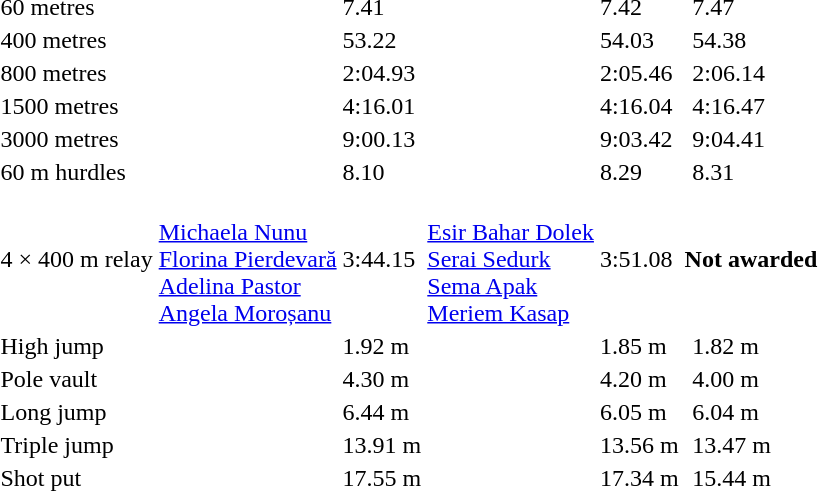<table>
<tr>
<td>60 metres</td>
<td></td>
<td>7.41</td>
<td></td>
<td>7.42</td>
<td></td>
<td>7.47</td>
</tr>
<tr>
<td>400 metres</td>
<td></td>
<td>53.22</td>
<td></td>
<td>54.03</td>
<td></td>
<td>54.38</td>
</tr>
<tr>
<td>800 metres</td>
<td></td>
<td>2:04.93</td>
<td></td>
<td>2:05.46</td>
<td></td>
<td>2:06.14</td>
</tr>
<tr>
<td>1500 metres</td>
<td></td>
<td>4:16.01</td>
<td></td>
<td>4:16.04</td>
<td></td>
<td>4:16.47</td>
</tr>
<tr>
<td>3000 metres</td>
<td></td>
<td>9:00.13</td>
<td></td>
<td>9:03.42</td>
<td></td>
<td>9:04.41</td>
</tr>
<tr>
<td>60 m hurdles</td>
<td></td>
<td>8.10</td>
<td></td>
<td>8.29</td>
<td></td>
<td>8.31</td>
</tr>
<tr>
<td>4 × 400 m relay</td>
<td><br><a href='#'>Michaela Nunu</a><br><a href='#'>Florina Pierdevară</a><br><a href='#'>Adelina Pastor</a><br><a href='#'>Angela Moroșanu</a></td>
<td>3:44.15</td>
<td><br><a href='#'>Esir Bahar Dolek</a><br><a href='#'>Serai Sedurk</a><br><a href='#'>Sema Apak</a><br><a href='#'>Meriem Kasap</a></td>
<td>3:51.08</td>
<th colspan=2>Not awarded</th>
</tr>
<tr>
<td>High jump</td>
<td></td>
<td>1.92 m</td>
<td></td>
<td>1.85 m</td>
<td></td>
<td>1.82 m</td>
</tr>
<tr>
<td>Pole vault</td>
<td></td>
<td>4.30 m</td>
<td></td>
<td>4.20 m</td>
<td></td>
<td>4.00 m</td>
</tr>
<tr>
<td>Long jump</td>
<td></td>
<td>6.44 m</td>
<td></td>
<td>6.05 m</td>
<td></td>
<td>6.04 m</td>
</tr>
<tr>
<td>Triple jump</td>
<td></td>
<td>13.91 m</td>
<td></td>
<td>13.56 m</td>
<td></td>
<td>13.47 m</td>
</tr>
<tr>
<td>Shot put</td>
<td></td>
<td>17.55 m</td>
<td></td>
<td>17.34 m</td>
<td></td>
<td>15.44 m</td>
</tr>
</table>
